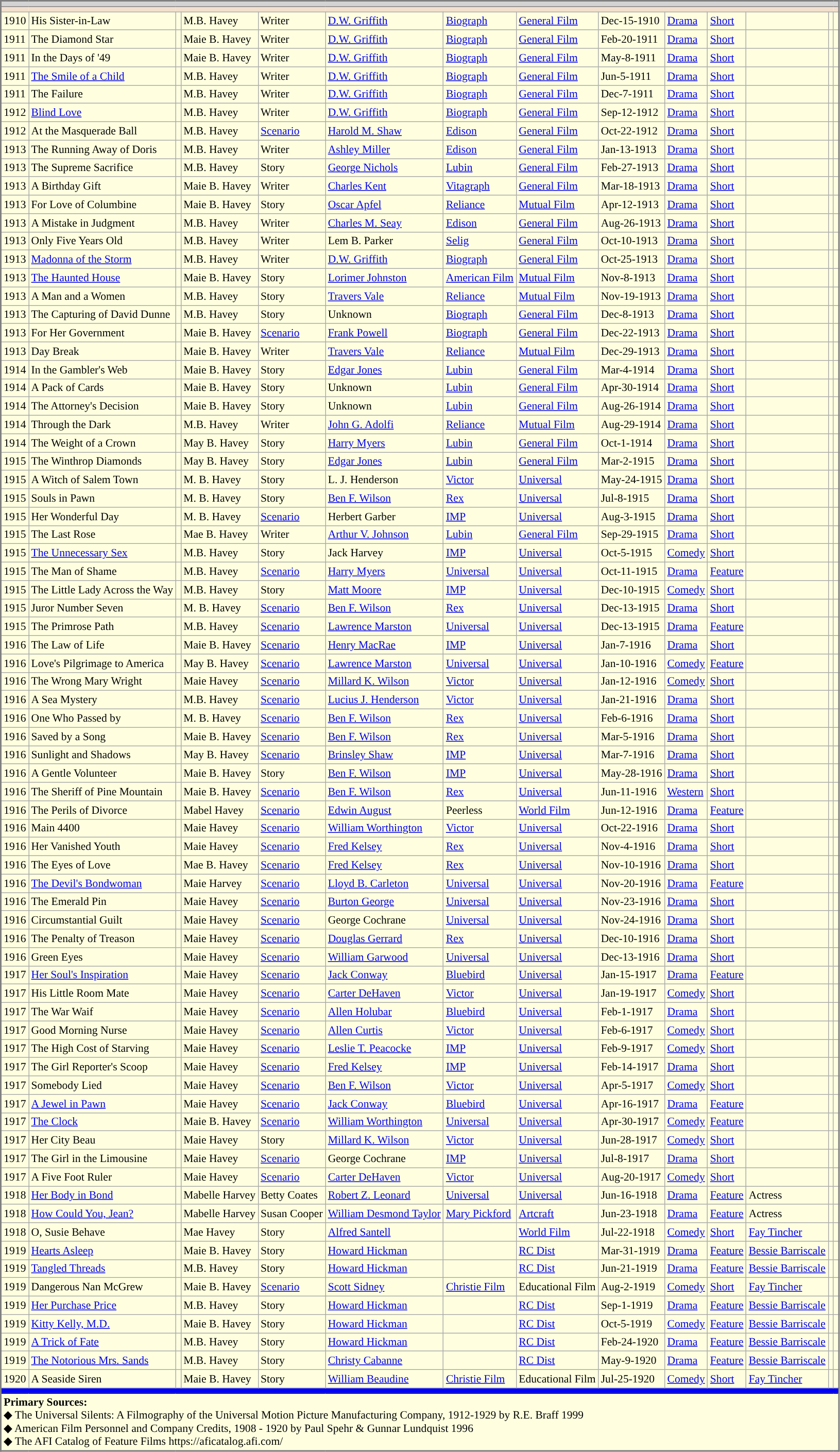<table class="wikitable sortable mw-collapsible mw-collapsed" style="background:lightyellow; border:2px solid gray;font-size:90%">
<tr>
<th colspan="18" style="border:1px solid #808080;background:lightgrey;"></th>
</tr>
<tr>
<th style="border: 0px solid #FFFAF5; background:#F2E0CE"></th>
<th style="border:0px solid #FFFAF5; background:#F2E0CE"></th>
<th style="border:0px solid #FFFAF5; background:#F2E0CE"></th>
<th style="border:0px solid #FFFAF5; background:#F2E0CE"></th>
<th style="border:0px solid #FFFAF5; background:#F2E0CE"></th>
<th style="border:0px solid #FFFAF5; background:#F2E0CE"></th>
<th style="border:0px solid #FFFAF5; background:#F2E0CE"></th>
<th style="border:0px solid #FFFAF5; background:#F2E0CE"></th>
<th style="border:0px solid #FFFAF5; background:#F2E0CE"></th>
<th style="border:0px solid #FFFAF5; background:#F2E0CE"></th>
<th style="border:0px solid #FFFAF5; background:#F2E0CE"></th>
<th style="border:0px solid #FFFAF5; background:#F2E0CE"></th>
<th style="border:0px solid #FFFAF5; background:#F2E0CE"></th>
<th style="border:0px solid #FFFAF5; background:#F2E0CE"></th>
</tr>
<tr>
<td>1910</td>
<td>His Sister-in-Law</td>
<td></td>
<td>M.B. Havey</td>
<td>Writer</td>
<td><a href='#'>D.W. Griffith</a></td>
<td><a href='#'>Biograph</a></td>
<td><a href='#'>General Film</a></td>
<td>Dec-15-1910</td>
<td><a href='#'>Drama</a></td>
<td><a href='#'>Short</a></td>
<td></td>
<td></td>
<td></td>
</tr>
<tr>
<td>1911</td>
<td>The Diamond Star</td>
<td></td>
<td>Maie B. Havey</td>
<td>Writer</td>
<td><a href='#'>D.W. Griffith</a></td>
<td><a href='#'>Biograph</a></td>
<td><a href='#'>General Film</a></td>
<td>Feb-20-1911</td>
<td><a href='#'>Drama</a></td>
<td><a href='#'>Short</a></td>
<td></td>
<td></td>
<td></td>
</tr>
<tr>
<td>1911</td>
<td>In the Days of '49</td>
<td></td>
<td>Maie B. Havey</td>
<td>Writer</td>
<td><a href='#'>D.W. Griffith</a></td>
<td><a href='#'>Biograph</a></td>
<td><a href='#'>General Film</a></td>
<td>May-8-1911</td>
<td><a href='#'>Drama</a></td>
<td><a href='#'>Short</a></td>
<td></td>
<td></td>
<td></td>
</tr>
<tr>
<td>1911</td>
<td><a href='#'>The Smile of a Child</a></td>
<td></td>
<td>M.B. Havey</td>
<td>Writer</td>
<td><a href='#'>D.W. Griffith</a></td>
<td><a href='#'>Biograph</a></td>
<td><a href='#'>General Film</a></td>
<td>Jun-5-1911</td>
<td><a href='#'>Drama</a></td>
<td><a href='#'>Short</a></td>
<td></td>
<td></td>
<td></td>
</tr>
<tr>
<td>1911</td>
<td>The Failure</td>
<td></td>
<td>M.B. Havey</td>
<td>Writer</td>
<td><a href='#'>D.W. Griffith</a></td>
<td><a href='#'>Biograph</a></td>
<td><a href='#'>General Film</a></td>
<td>Dec-7-1911</td>
<td><a href='#'>Drama</a></td>
<td><a href='#'>Short</a></td>
<td></td>
<td></td>
<td></td>
</tr>
<tr>
<td>1912</td>
<td><a href='#'>Blind Love</a></td>
<td></td>
<td>M.B. Havey</td>
<td>Writer</td>
<td><a href='#'>D.W. Griffith</a></td>
<td><a href='#'>Biograph</a></td>
<td><a href='#'>General Film</a></td>
<td>Sep-12-1912</td>
<td><a href='#'>Drama</a></td>
<td><a href='#'>Short</a></td>
<td></td>
<td></td>
<td></td>
</tr>
<tr>
<td>1912</td>
<td>At the Masquerade Ball</td>
<td></td>
<td>M.B. Havey</td>
<td><a href='#'>Scenario</a></td>
<td><a href='#'>Harold M. Shaw</a></td>
<td><a href='#'>Edison</a></td>
<td><a href='#'>General Film</a></td>
<td>Oct-22-1912</td>
<td><a href='#'>Drama</a></td>
<td><a href='#'>Short</a></td>
<td></td>
<td></td>
<td></td>
</tr>
<tr>
<td>1913</td>
<td>The Running Away of Doris</td>
<td></td>
<td>M.B. Havey</td>
<td>Writer</td>
<td><a href='#'>Ashley Miller</a></td>
<td><a href='#'>Edison</a></td>
<td><a href='#'>General Film</a></td>
<td>Jan-13-1913</td>
<td><a href='#'>Drama</a></td>
<td><a href='#'>Short</a></td>
<td></td>
<td></td>
<td></td>
</tr>
<tr>
<td>1913</td>
<td>The Supreme Sacrifice</td>
<td></td>
<td>M.B. Havey</td>
<td>Story</td>
<td><a href='#'>George Nichols</a></td>
<td><a href='#'>Lubin</a></td>
<td><a href='#'>General Film</a></td>
<td>Feb-27-1913</td>
<td><a href='#'>Drama</a></td>
<td><a href='#'>Short</a></td>
<td></td>
<td></td>
<td></td>
</tr>
<tr>
<td>1913</td>
<td>A Birthday Gift</td>
<td></td>
<td>Maie B. Havey</td>
<td>Writer</td>
<td><a href='#'>Charles Kent</a></td>
<td><a href='#'>Vitagraph</a></td>
<td><a href='#'>General Film</a></td>
<td>Mar-18-1913</td>
<td><a href='#'>Drama</a></td>
<td><a href='#'>Short</a></td>
<td></td>
<td></td>
<td></td>
</tr>
<tr>
<td>1913</td>
<td>For Love of Columbine</td>
<td></td>
<td>Maie B. Havey</td>
<td>Story</td>
<td><a href='#'>Oscar Apfel</a></td>
<td><a href='#'>Reliance</a></td>
<td><a href='#'>Mutual Film</a></td>
<td>Apr-12-1913</td>
<td><a href='#'>Drama</a></td>
<td><a href='#'>Short</a></td>
<td></td>
<td></td>
<td></td>
</tr>
<tr>
<td>1913</td>
<td>A Mistake in Judgment</td>
<td></td>
<td>M.B. Havey</td>
<td>Writer</td>
<td><a href='#'>Charles M. Seay</a></td>
<td><a href='#'>Edison</a></td>
<td><a href='#'>General Film</a></td>
<td>Aug-26-1913</td>
<td><a href='#'>Drama</a></td>
<td><a href='#'>Short</a></td>
<td></td>
<td></td>
<td></td>
</tr>
<tr>
<td>1913</td>
<td>Only Five Years Old</td>
<td></td>
<td>M.B. Havey</td>
<td>Writer</td>
<td>Lem B. Parker</td>
<td><a href='#'>Selig</a></td>
<td><a href='#'>General Film</a></td>
<td>Oct-10-1913</td>
<td><a href='#'>Drama</a></td>
<td><a href='#'>Short</a></td>
<td></td>
<td></td>
<td></td>
</tr>
<tr>
<td>1913</td>
<td><a href='#'>Madonna of the Storm</a></td>
<td></td>
<td>M.B. Havey</td>
<td>Writer</td>
<td><a href='#'>D.W. Griffith</a></td>
<td><a href='#'>Biograph</a></td>
<td><a href='#'>General Film</a></td>
<td>Oct-25-1913</td>
<td><a href='#'>Drama</a></td>
<td><a href='#'>Short</a></td>
<td></td>
<td></td>
<td></td>
</tr>
<tr>
<td>1913</td>
<td><a href='#'>The Haunted House</a></td>
<td></td>
<td>Maie B. Havey</td>
<td>Story</td>
<td><a href='#'>Lorimer Johnston</a></td>
<td><a href='#'>American Film</a></td>
<td><a href='#'>Mutual Film</a></td>
<td>Nov-8-1913</td>
<td><a href='#'>Drama</a></td>
<td><a href='#'>Short</a></td>
<td></td>
<td></td>
<td></td>
</tr>
<tr>
<td>1913</td>
<td>A Man and a Women</td>
<td></td>
<td>M.B. Havey</td>
<td>Story</td>
<td><a href='#'>Travers Vale</a></td>
<td><a href='#'>Reliance</a></td>
<td><a href='#'>Mutual Film</a></td>
<td>Nov-19-1913</td>
<td><a href='#'>Drama</a></td>
<td><a href='#'>Short</a></td>
<td></td>
<td></td>
<td></td>
</tr>
<tr>
<td>1913</td>
<td>The Capturing of David Dunne</td>
<td></td>
<td>M.B. Havey</td>
<td>Story</td>
<td>Unknown</td>
<td><a href='#'>Biograph</a></td>
<td><a href='#'>General Film</a></td>
<td>Dec-8-1913</td>
<td><a href='#'>Drama</a></td>
<td><a href='#'>Short</a></td>
<td></td>
<td></td>
<td></td>
</tr>
<tr>
<td>1913</td>
<td>For Her Government</td>
<td></td>
<td>Maie B. Havey</td>
<td><a href='#'>Scenario</a></td>
<td><a href='#'>Frank Powell</a></td>
<td><a href='#'>Biograph</a></td>
<td><a href='#'>General Film</a></td>
<td>Dec-22-1913</td>
<td><a href='#'>Drama</a></td>
<td><a href='#'>Short</a></td>
<td></td>
<td></td>
<td></td>
</tr>
<tr>
<td>1913</td>
<td>Day Break</td>
<td></td>
<td>Maie B. Havey</td>
<td>Writer</td>
<td><a href='#'>Travers Vale</a></td>
<td><a href='#'>Reliance</a></td>
<td><a href='#'>Mutual Film</a></td>
<td>Dec-29-1913</td>
<td><a href='#'>Drama</a></td>
<td><a href='#'>Short</a></td>
<td></td>
<td></td>
<td></td>
</tr>
<tr>
<td>1914</td>
<td>In the Gambler's Web</td>
<td></td>
<td>Maie B. Havey</td>
<td>Story</td>
<td><a href='#'>Edgar Jones</a></td>
<td><a href='#'>Lubin</a></td>
<td><a href='#'>General Film</a></td>
<td>Mar-4-1914</td>
<td><a href='#'>Drama</a></td>
<td><a href='#'>Short</a></td>
<td></td>
<td></td>
<td></td>
</tr>
<tr>
<td>1914</td>
<td>A Pack of Cards</td>
<td></td>
<td>Maie B. Havey</td>
<td>Story</td>
<td>Unknown</td>
<td><a href='#'>Lubin</a></td>
<td><a href='#'>General Film</a></td>
<td>Apr-30-1914</td>
<td><a href='#'>Drama</a></td>
<td><a href='#'>Short</a></td>
<td></td>
<td></td>
<td></td>
</tr>
<tr>
<td>1914</td>
<td>The Attorney's Decision</td>
<td></td>
<td>Maie B. Havey</td>
<td>Story</td>
<td>Unknown</td>
<td><a href='#'>Lubin</a></td>
<td><a href='#'>General Film</a></td>
<td>Aug-26-1914</td>
<td><a href='#'>Drama</a></td>
<td><a href='#'>Short</a></td>
<td></td>
<td></td>
<td></td>
</tr>
<tr>
<td>1914</td>
<td>Through the Dark</td>
<td></td>
<td>M.B. Havey</td>
<td>Writer</td>
<td><a href='#'>John G. Adolfi</a></td>
<td><a href='#'>Reliance</a></td>
<td><a href='#'>Mutual Film</a></td>
<td>Aug-29-1914</td>
<td><a href='#'>Drama</a></td>
<td><a href='#'>Short</a></td>
<td></td>
<td></td>
<td></td>
</tr>
<tr>
<td>1914</td>
<td>The Weight of a Crown</td>
<td></td>
<td>May B. Havey</td>
<td>Story</td>
<td><a href='#'>Harry Myers</a></td>
<td><a href='#'>Lubin</a></td>
<td><a href='#'>General Film</a></td>
<td>Oct-1-1914</td>
<td><a href='#'>Drama</a></td>
<td><a href='#'>Short</a></td>
<td></td>
<td></td>
<td></td>
</tr>
<tr>
<td>1915</td>
<td>The Winthrop Diamonds</td>
<td></td>
<td>May B. Havey</td>
<td>Story</td>
<td><a href='#'>Edgar Jones</a></td>
<td><a href='#'>Lubin</a></td>
<td><a href='#'>General Film</a></td>
<td>Mar-2-1915</td>
<td><a href='#'>Drama</a></td>
<td><a href='#'>Short</a></td>
<td></td>
<td></td>
<td></td>
</tr>
<tr>
<td>1915</td>
<td>A Witch of Salem Town</td>
<td></td>
<td>M. B. Havey</td>
<td>Story</td>
<td>L. J. Henderson</td>
<td><a href='#'>Victor</a></td>
<td><a href='#'>Universal</a></td>
<td>May-24-1915</td>
<td><a href='#'>Drama</a></td>
<td><a href='#'>Short</a></td>
<td></td>
<td></td>
<td></td>
</tr>
<tr>
<td>1915</td>
<td>Souls in Pawn</td>
<td></td>
<td>M. B. Havey</td>
<td>Story</td>
<td><a href='#'>Ben F. Wilson</a></td>
<td><a href='#'>Rex</a></td>
<td><a href='#'>Universal</a></td>
<td>Jul-8-1915</td>
<td><a href='#'>Drama</a></td>
<td><a href='#'>Short</a></td>
<td></td>
<td></td>
<td></td>
</tr>
<tr>
<td>1915</td>
<td>Her Wonderful Day</td>
<td></td>
<td>M. B. Havey</td>
<td><a href='#'>Scenario</a></td>
<td>Herbert Garber</td>
<td><a href='#'>IMP</a></td>
<td><a href='#'>Universal</a></td>
<td>Aug-3-1915</td>
<td><a href='#'>Drama</a></td>
<td><a href='#'>Short</a></td>
<td></td>
<td></td>
<td></td>
</tr>
<tr>
<td>1915</td>
<td>The Last Rose</td>
<td></td>
<td>Mae B. Havey</td>
<td>Writer</td>
<td><a href='#'>Arthur V. Johnson</a></td>
<td><a href='#'>Lubin</a></td>
<td><a href='#'>General Film</a></td>
<td>Sep-29-1915</td>
<td><a href='#'>Drama</a></td>
<td><a href='#'>Short</a></td>
<td></td>
<td></td>
<td></td>
</tr>
<tr>
<td>1915</td>
<td><a href='#'>The Unnecessary Sex</a></td>
<td></td>
<td>M.B. Havey</td>
<td>Story</td>
<td>Jack Harvey</td>
<td><a href='#'>IMP</a></td>
<td><a href='#'>Universal</a></td>
<td>Oct-5-1915</td>
<td><a href='#'>Comedy</a></td>
<td><a href='#'>Short</a></td>
<td></td>
<td></td>
<td></td>
</tr>
<tr>
<td>1915</td>
<td>The Man of Shame</td>
<td></td>
<td>M.B. Havey</td>
<td><a href='#'>Scenario</a></td>
<td><a href='#'>Harry Myers</a></td>
<td><a href='#'>Universal</a></td>
<td><a href='#'>Universal</a></td>
<td>Oct-11-1915</td>
<td><a href='#'>Drama</a></td>
<td><a href='#'>Feature</a></td>
<td></td>
<td></td>
<td></td>
</tr>
<tr>
<td>1915</td>
<td>The Little Lady Across the Way</td>
<td></td>
<td>M.B. Havey</td>
<td>Story</td>
<td><a href='#'>Matt Moore</a></td>
<td><a href='#'>IMP</a></td>
<td><a href='#'>Universal</a></td>
<td>Dec-10-1915</td>
<td><a href='#'>Comedy</a></td>
<td><a href='#'>Short</a></td>
<td></td>
<td></td>
<td></td>
</tr>
<tr>
<td>1915</td>
<td>Juror Number Seven</td>
<td></td>
<td>M. B. Havey</td>
<td><a href='#'>Scenario</a></td>
<td><a href='#'>Ben F. Wilson</a></td>
<td><a href='#'>Rex</a></td>
<td><a href='#'>Universal</a></td>
<td>Dec-13-1915</td>
<td><a href='#'>Drama</a></td>
<td><a href='#'>Short</a></td>
<td></td>
<td></td>
<td></td>
</tr>
<tr>
<td>1915</td>
<td>The Primrose Path</td>
<td></td>
<td>M.B. Havey</td>
<td><a href='#'>Scenario</a></td>
<td><a href='#'>Lawrence Marston</a></td>
<td><a href='#'>Universal</a></td>
<td><a href='#'>Universal</a></td>
<td>Dec-13-1915</td>
<td><a href='#'>Drama</a></td>
<td><a href='#'>Feature</a></td>
<td></td>
<td></td>
<td></td>
</tr>
<tr>
<td>1916</td>
<td>The Law of Life</td>
<td></td>
<td>Maie B. Havey</td>
<td><a href='#'>Scenario</a></td>
<td><a href='#'>Henry MacRae</a></td>
<td><a href='#'>IMP</a></td>
<td><a href='#'>Universal</a></td>
<td>Jan-7-1916</td>
<td><a href='#'>Drama</a></td>
<td><a href='#'>Short</a></td>
<td></td>
<td></td>
<td></td>
</tr>
<tr>
<td>1916</td>
<td>Love's Pilgrimage to America</td>
<td></td>
<td>May B. Havey</td>
<td><a href='#'>Scenario</a></td>
<td><a href='#'>Lawrence Marston</a></td>
<td><a href='#'>Universal</a></td>
<td><a href='#'>Universal</a></td>
<td>Jan-10-1916</td>
<td><a href='#'>Comedy</a></td>
<td><a href='#'>Feature</a></td>
<td></td>
<td></td>
<td></td>
</tr>
<tr>
<td>1916</td>
<td>The Wrong Mary Wright</td>
<td></td>
<td>Maie Havey</td>
<td><a href='#'>Scenario</a></td>
<td><a href='#'>Millard K. Wilson</a></td>
<td><a href='#'>Victor</a></td>
<td><a href='#'>Universal</a></td>
<td>Jan-12-1916</td>
<td><a href='#'>Comedy</a></td>
<td><a href='#'>Short</a></td>
<td></td>
<td></td>
<td></td>
</tr>
<tr>
<td>1916</td>
<td>A Sea Mystery</td>
<td></td>
<td>M.B. Havey</td>
<td><a href='#'>Scenario</a></td>
<td><a href='#'>Lucius J. Henderson</a></td>
<td><a href='#'>Victor</a></td>
<td><a href='#'>Universal</a></td>
<td>Jan-21-1916</td>
<td><a href='#'>Drama</a></td>
<td><a href='#'>Short</a></td>
<td></td>
<td></td>
<td></td>
</tr>
<tr>
<td>1916</td>
<td>One Who Passed by</td>
<td></td>
<td>M. B. Havey</td>
<td><a href='#'>Scenario</a></td>
<td><a href='#'>Ben F. Wilson</a></td>
<td><a href='#'>Rex</a></td>
<td><a href='#'>Universal</a></td>
<td>Feb-6-1916</td>
<td><a href='#'>Drama</a></td>
<td><a href='#'>Short</a></td>
<td></td>
<td></td>
<td></td>
</tr>
<tr>
<td>1916</td>
<td>Saved by a Song</td>
<td></td>
<td>Maie B. Havey</td>
<td><a href='#'>Scenario</a></td>
<td><a href='#'>Ben F. Wilson</a></td>
<td><a href='#'>Rex</a></td>
<td><a href='#'>Universal</a></td>
<td>Mar-5-1916</td>
<td><a href='#'>Drama</a></td>
<td><a href='#'>Short</a></td>
<td></td>
<td></td>
<td></td>
</tr>
<tr>
<td>1916</td>
<td>Sunlight and Shadows</td>
<td></td>
<td>May B. Havey</td>
<td><a href='#'>Scenario</a></td>
<td><a href='#'>Brinsley Shaw</a></td>
<td><a href='#'>IMP</a></td>
<td><a href='#'>Universal</a></td>
<td>Mar-7-1916</td>
<td><a href='#'>Drama</a></td>
<td><a href='#'>Short</a></td>
<td></td>
<td></td>
<td></td>
</tr>
<tr>
<td>1916</td>
<td>A Gentle Volunteer</td>
<td></td>
<td>Maie B. Havey</td>
<td>Story</td>
<td><a href='#'>Ben F. Wilson</a></td>
<td><a href='#'>IMP</a></td>
<td><a href='#'>Universal</a></td>
<td>May-28-1916</td>
<td><a href='#'>Drama</a></td>
<td><a href='#'>Short</a></td>
<td></td>
<td></td>
<td></td>
</tr>
<tr>
<td>1916</td>
<td>The Sheriff of Pine Mountain</td>
<td></td>
<td>Maie B. Havey</td>
<td><a href='#'>Scenario</a></td>
<td><a href='#'>Ben F. Wilson</a></td>
<td><a href='#'>Rex</a></td>
<td><a href='#'>Universal</a></td>
<td>Jun-11-1916</td>
<td><a href='#'>Western</a></td>
<td><a href='#'>Short</a></td>
<td></td>
<td></td>
<td></td>
</tr>
<tr>
<td>1916</td>
<td>The Perils of Divorce</td>
<td></td>
<td>Mabel Havey</td>
<td><a href='#'>Scenario</a></td>
<td><a href='#'>Edwin August</a></td>
<td>Peerless</td>
<td><a href='#'>World Film</a></td>
<td>Jun-12-1916</td>
<td><a href='#'>Drama</a></td>
<td><a href='#'>Feature</a></td>
<td></td>
<td></td>
<td></td>
</tr>
<tr>
<td>1916</td>
<td>Main 4400</td>
<td></td>
<td>Maie Havey</td>
<td><a href='#'>Scenario</a></td>
<td><a href='#'>William Worthington</a></td>
<td><a href='#'>Victor</a></td>
<td><a href='#'>Universal</a></td>
<td>Oct-22-1916</td>
<td><a href='#'>Drama</a></td>
<td><a href='#'>Short</a></td>
<td></td>
<td></td>
<td></td>
</tr>
<tr>
<td>1916</td>
<td>Her Vanished Youth</td>
<td></td>
<td>Maie Havey</td>
<td><a href='#'>Scenario</a></td>
<td><a href='#'>Fred Kelsey</a></td>
<td><a href='#'>Rex</a></td>
<td><a href='#'>Universal</a></td>
<td>Nov-4-1916</td>
<td><a href='#'>Drama</a></td>
<td><a href='#'>Short</a></td>
<td></td>
<td></td>
<td></td>
</tr>
<tr>
<td>1916</td>
<td>The Eyes of Love</td>
<td></td>
<td>Mae B. Havey</td>
<td><a href='#'>Scenario</a></td>
<td><a href='#'>Fred Kelsey</a></td>
<td><a href='#'>Rex</a></td>
<td><a href='#'>Universal</a></td>
<td>Nov-10-1916</td>
<td><a href='#'>Drama</a></td>
<td><a href='#'>Short</a></td>
<td></td>
<td></td>
<td></td>
</tr>
<tr>
<td>1916</td>
<td><a href='#'>The Devil's Bondwoman</a></td>
<td></td>
<td>Maie Harvey</td>
<td><a href='#'>Scenario</a></td>
<td><a href='#'>Lloyd B. Carleton</a></td>
<td><a href='#'>Universal</a></td>
<td><a href='#'>Universal</a></td>
<td>Nov-20-1916</td>
<td><a href='#'>Drama</a></td>
<td><a href='#'>Feature</a></td>
<td></td>
<td></td>
<td></td>
</tr>
<tr>
<td>1916</td>
<td>The Emerald Pin</td>
<td></td>
<td>Maie Havey</td>
<td><a href='#'>Scenario</a></td>
<td><a href='#'>Burton George</a></td>
<td><a href='#'>Universal</a></td>
<td><a href='#'>Universal</a></td>
<td>Nov-23-1916</td>
<td><a href='#'>Drama</a></td>
<td><a href='#'>Short</a></td>
<td></td>
<td></td>
<td></td>
</tr>
<tr>
<td>1916</td>
<td>Circumstantial Guilt</td>
<td></td>
<td>Maie Havey</td>
<td><a href='#'>Scenario</a></td>
<td>George Cochrane</td>
<td><a href='#'>Universal</a></td>
<td><a href='#'>Universal</a></td>
<td>Nov-24-1916</td>
<td><a href='#'>Drama</a></td>
<td><a href='#'>Short</a></td>
<td></td>
<td></td>
<td></td>
</tr>
<tr>
<td>1916</td>
<td>The Penalty of Treason</td>
<td></td>
<td>Maie Havey</td>
<td><a href='#'>Scenario</a></td>
<td><a href='#'>Douglas Gerrard</a></td>
<td><a href='#'>Rex</a></td>
<td><a href='#'>Universal</a></td>
<td>Dec-10-1916</td>
<td><a href='#'>Drama</a></td>
<td><a href='#'>Short</a></td>
<td></td>
<td></td>
<td></td>
</tr>
<tr>
<td>1916</td>
<td>Green Eyes</td>
<td></td>
<td>Maie Havey</td>
<td><a href='#'>Scenario</a></td>
<td><a href='#'>William Garwood</a></td>
<td><a href='#'>Universal</a></td>
<td><a href='#'>Universal</a></td>
<td>Dec-13-1916</td>
<td><a href='#'>Drama</a></td>
<td><a href='#'>Short</a></td>
<td></td>
<td></td>
<td></td>
</tr>
<tr>
<td>1917</td>
<td><a href='#'>Her Soul's Inspiration</a></td>
<td></td>
<td>Maie Havey</td>
<td><a href='#'>Scenario</a></td>
<td><a href='#'>Jack Conway</a></td>
<td><a href='#'>Bluebird</a></td>
<td><a href='#'>Universal</a></td>
<td>Jan-15-1917</td>
<td><a href='#'>Drama</a></td>
<td><a href='#'>Feature</a></td>
<td></td>
<td></td>
<td></td>
</tr>
<tr>
<td>1917</td>
<td>His Little Room Mate</td>
<td></td>
<td>Maie Havey</td>
<td><a href='#'>Scenario</a></td>
<td><a href='#'>Carter DeHaven</a></td>
<td><a href='#'>Victor</a></td>
<td><a href='#'>Universal</a></td>
<td>Jan-19-1917</td>
<td><a href='#'>Comedy</a></td>
<td><a href='#'>Short</a></td>
<td></td>
<td></td>
<td></td>
</tr>
<tr>
<td>1917</td>
<td>The War Waif</td>
<td></td>
<td>Maie Havey</td>
<td><a href='#'>Scenario</a></td>
<td><a href='#'>Allen Holubar</a></td>
<td><a href='#'>Bluebird</a></td>
<td><a href='#'>Universal</a></td>
<td>Feb-1-1917</td>
<td><a href='#'>Drama</a></td>
<td><a href='#'>Short</a></td>
<td></td>
<td></td>
<td></td>
</tr>
<tr>
<td>1917</td>
<td>Good Morning Nurse</td>
<td></td>
<td>Maie Havey</td>
<td><a href='#'>Scenario</a></td>
<td><a href='#'>Allen Curtis</a></td>
<td><a href='#'>Victor</a></td>
<td><a href='#'>Universal</a></td>
<td>Feb-6-1917</td>
<td><a href='#'>Comedy</a></td>
<td><a href='#'>Short</a></td>
<td></td>
<td></td>
<td></td>
</tr>
<tr>
<td>1917</td>
<td>The High Cost of Starving</td>
<td></td>
<td>Maie Havey</td>
<td><a href='#'>Scenario</a></td>
<td><a href='#'>Leslie T. Peacocke</a></td>
<td><a href='#'>IMP</a></td>
<td><a href='#'>Universal</a></td>
<td>Feb-9-1917</td>
<td><a href='#'>Comedy</a></td>
<td><a href='#'>Short</a></td>
<td></td>
<td></td>
<td></td>
</tr>
<tr>
<td>1917</td>
<td>The Girl Reporter's Scoop</td>
<td></td>
<td>Maie Havey</td>
<td><a href='#'>Scenario</a></td>
<td><a href='#'>Fred Kelsey</a></td>
<td><a href='#'>IMP</a></td>
<td><a href='#'>Universal</a></td>
<td>Feb-14-1917</td>
<td><a href='#'>Drama</a></td>
<td><a href='#'>Short</a></td>
<td></td>
<td></td>
<td></td>
</tr>
<tr>
<td>1917</td>
<td>Somebody Lied</td>
<td></td>
<td>Maie Havey</td>
<td><a href='#'>Scenario</a></td>
<td><a href='#'>Ben F. Wilson</a></td>
<td><a href='#'>Victor</a></td>
<td><a href='#'>Universal</a></td>
<td>Apr-5-1917</td>
<td><a href='#'>Comedy</a></td>
<td><a href='#'>Short</a></td>
<td></td>
<td></td>
<td></td>
</tr>
<tr>
<td>1917</td>
<td><a href='#'>A Jewel in Pawn</a></td>
<td></td>
<td>Maie Havey</td>
<td><a href='#'>Scenario</a></td>
<td><a href='#'>Jack Conway</a></td>
<td><a href='#'>Bluebird</a></td>
<td><a href='#'>Universal</a></td>
<td>Apr-16-1917</td>
<td><a href='#'>Drama</a></td>
<td><a href='#'>Feature</a></td>
<td></td>
<td></td>
<td></td>
</tr>
<tr>
<td>1917</td>
<td><a href='#'>The Clock</a></td>
<td></td>
<td>Maie B. Havey</td>
<td><a href='#'>Scenario</a></td>
<td><a href='#'>William Worthington</a></td>
<td><a href='#'>Universal</a></td>
<td><a href='#'>Universal</a></td>
<td>Apr-30-1917</td>
<td><a href='#'>Comedy</a></td>
<td><a href='#'>Feature</a></td>
<td></td>
<td></td>
<td></td>
</tr>
<tr>
<td>1917</td>
<td>Her City Beau</td>
<td></td>
<td>Maie Havey</td>
<td>Story</td>
<td><a href='#'>Millard K. Wilson</a></td>
<td><a href='#'>Victor</a></td>
<td><a href='#'>Universal</a></td>
<td>Jun-28-1917</td>
<td><a href='#'>Comedy</a></td>
<td><a href='#'>Short</a></td>
<td></td>
<td></td>
<td></td>
</tr>
<tr>
<td>1917</td>
<td>The Girl in the Limousine</td>
<td></td>
<td>Maie Havey</td>
<td><a href='#'>Scenario</a></td>
<td>George Cochrane</td>
<td><a href='#'>IMP</a></td>
<td><a href='#'>Universal</a></td>
<td>Jul-8-1917</td>
<td><a href='#'>Drama</a></td>
<td><a href='#'>Short</a></td>
<td></td>
<td></td>
<td></td>
</tr>
<tr>
<td>1917</td>
<td>A Five Foot Ruler</td>
<td></td>
<td>Maie Havey</td>
<td><a href='#'>Scenario</a></td>
<td><a href='#'>Carter DeHaven</a></td>
<td><a href='#'>Victor</a></td>
<td><a href='#'>Universal</a></td>
<td>Aug-20-1917</td>
<td><a href='#'>Comedy</a></td>
<td><a href='#'>Short</a></td>
<td></td>
<td></td>
<td></td>
</tr>
<tr>
<td>1918</td>
<td><a href='#'>Her Body in Bond</a></td>
<td></td>
<td>Mabelle Harvey</td>
<td>Betty Coates</td>
<td><a href='#'>Robert Z. Leonard</a></td>
<td><a href='#'>Universal</a></td>
<td><a href='#'>Universal</a></td>
<td>Jun-16-1918</td>
<td><a href='#'>Drama</a></td>
<td><a href='#'>Feature</a></td>
<td>Actress</td>
<td></td>
<td></td>
</tr>
<tr>
<td>1918</td>
<td><a href='#'>How Could You, Jean?</a></td>
<td></td>
<td>Mabelle Harvey</td>
<td>Susan Cooper</td>
<td><a href='#'>William Desmond Taylor</a></td>
<td><a href='#'>Mary Pickford</a></td>
<td><a href='#'>Artcraft</a></td>
<td>Jun-23-1918</td>
<td><a href='#'>Drama</a></td>
<td><a href='#'>Feature</a></td>
<td>Actress</td>
<td></td>
<td></td>
</tr>
<tr>
<td>1918</td>
<td>O, Susie Behave</td>
<td></td>
<td>Mae Havey</td>
<td>Story</td>
<td><a href='#'>Alfred Santell</a></td>
<td></td>
<td><a href='#'>World Film</a></td>
<td>Jul-22-1918</td>
<td><a href='#'>Comedy</a></td>
<td><a href='#'>Short</a></td>
<td><a href='#'>Fay Tincher</a></td>
<td></td>
<td></td>
</tr>
<tr>
<td>1919</td>
<td><a href='#'>Hearts Asleep</a></td>
<td></td>
<td>Maie B. Havey</td>
<td>Story</td>
<td><a href='#'>Howard Hickman</a></td>
<td></td>
<td><a href='#'>RC Dist</a></td>
<td>Mar-31-1919</td>
<td><a href='#'>Drama</a></td>
<td><a href='#'>Feature</a></td>
<td><a href='#'>Bessie Barriscale</a></td>
<td></td>
<td></td>
</tr>
<tr>
<td>1919</td>
<td><a href='#'>Tangled Threads</a></td>
<td></td>
<td>M.B. Havey</td>
<td>Story</td>
<td><a href='#'>Howard Hickman</a></td>
<td></td>
<td><a href='#'>RC Dist</a></td>
<td>Jun-21-1919</td>
<td><a href='#'>Drama</a></td>
<td><a href='#'>Feature</a></td>
<td><a href='#'>Bessie Barriscale</a></td>
<td></td>
<td></td>
</tr>
<tr>
<td>1919</td>
<td>Dangerous Nan McGrew</td>
<td></td>
<td>Maie B. Havey</td>
<td><a href='#'>Scenario</a></td>
<td><a href='#'>Scott Sidney</a></td>
<td><a href='#'>Christie Film</a></td>
<td>Educational Film</td>
<td>Aug-2-1919</td>
<td><a href='#'>Comedy</a></td>
<td><a href='#'>Short</a></td>
<td><a href='#'>Fay Tincher</a></td>
<td></td>
<td></td>
</tr>
<tr>
<td>1919</td>
<td><a href='#'>Her Purchase Price</a></td>
<td></td>
<td>M.B. Havey</td>
<td>Story</td>
<td><a href='#'>Howard Hickman</a></td>
<td></td>
<td><a href='#'>RC Dist</a></td>
<td>Sep-1-1919</td>
<td><a href='#'>Drama</a></td>
<td><a href='#'>Feature</a></td>
<td><a href='#'>Bessie Barriscale</a></td>
<td></td>
<td></td>
</tr>
<tr>
<td>1919</td>
<td><a href='#'>Kitty Kelly, M.D.</a></td>
<td></td>
<td>Maie B. Havey</td>
<td>Story</td>
<td><a href='#'>Howard Hickman</a></td>
<td></td>
<td><a href='#'>RC Dist</a></td>
<td>Oct-5-1919</td>
<td><a href='#'>Comedy</a></td>
<td><a href='#'>Feature</a></td>
<td><a href='#'>Bessie Barriscale</a></td>
<td></td>
<td></td>
</tr>
<tr>
<td>1919</td>
<td><a href='#'>A Trick of Fate</a></td>
<td></td>
<td>M.B. Havey</td>
<td>Story</td>
<td><a href='#'>Howard Hickman</a></td>
<td></td>
<td><a href='#'>RC Dist</a></td>
<td>Feb-24-1920</td>
<td><a href='#'>Drama</a></td>
<td><a href='#'>Feature</a></td>
<td><a href='#'>Bessie Barriscale</a></td>
<td></td>
<td></td>
</tr>
<tr>
<td>1919</td>
<td><a href='#'>The Notorious Mrs. Sands</a></td>
<td></td>
<td>M.B. Havey</td>
<td>Story</td>
<td><a href='#'>Christy Cabanne</a></td>
<td></td>
<td><a href='#'>RC Dist</a></td>
<td>May-9-1920</td>
<td><a href='#'>Drama</a></td>
<td><a href='#'>Feature</a></td>
<td><a href='#'>Bessie Barriscale</a></td>
<td></td>
<td></td>
</tr>
<tr>
<td>1920</td>
<td>A Seaside Siren</td>
<td></td>
<td>Maie B. Havey</td>
<td>Story</td>
<td><a href='#'>William Beaudine</a></td>
<td><a href='#'>Christie Film</a></td>
<td>Educational Film</td>
<td>Jul-25-1920</td>
<td><a href='#'>Comedy</a></td>
<td><a href='#'>Short</a></td>
<td><a href='#'>Fay Tincher</a></td>
<td></td>
</tr>
<tr>
<td colspan="14" style="border-bottom:1px solid black;background:blue;"></td>
</tr>
<tr>
<td colspan="14"><strong>Primary Sources:</strong><br>◆ The Universal Silents: A Filmography of the Universal Motion Picture Manufacturing Company, 1912-1929  by R.E. Braff 1999<br>◆  American Film Personnel and Company Credits, 1908 - 1920 by Paul Spehr & Gunnar Lundquist 1996<br>◆ The AFI Catalog of Feature Films https://aficatalog.afi.com/<br></td>
</tr>
<tr>
</tr>
</table>
